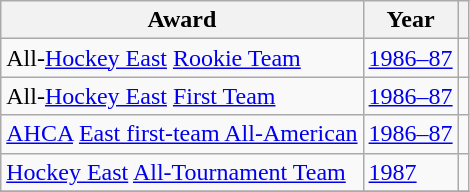<table class="wikitable">
<tr>
<th>Award</th>
<th>Year</th>
<th></th>
</tr>
<tr>
<td>All-<a href='#'>Hockey East</a> <a href='#'>Rookie Team</a></td>
<td><a href='#'>1986–87</a></td>
<td></td>
</tr>
<tr>
<td>All-<a href='#'>Hockey East</a> <a href='#'>First Team</a></td>
<td><a href='#'>1986–87</a></td>
<td></td>
</tr>
<tr>
<td><a href='#'>AHCA</a> <a href='#'>East first-team All-American</a></td>
<td><a href='#'>1986–87</a></td>
<td></td>
</tr>
<tr>
<td><a href='#'>Hockey East</a> <a href='#'>All-Tournament Team</a></td>
<td><a href='#'>1987</a></td>
<td></td>
</tr>
<tr>
</tr>
</table>
